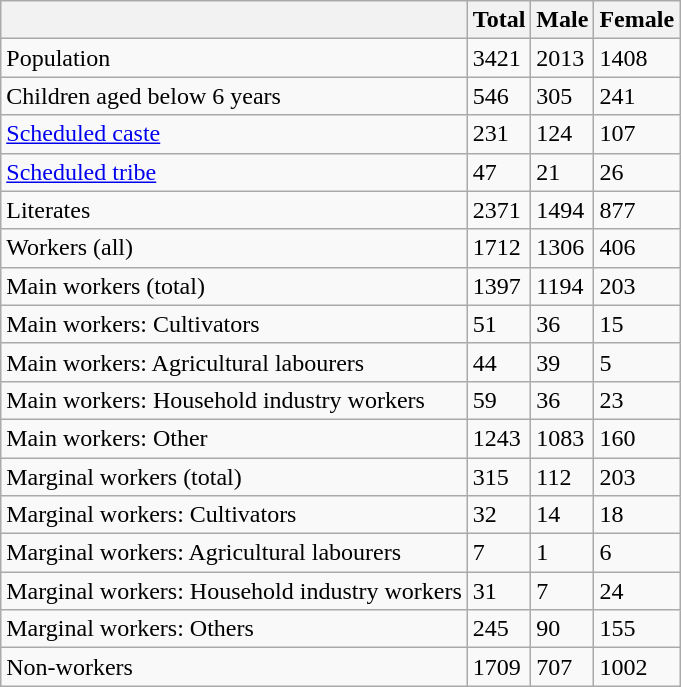<table class="wikitable sortable">
<tr>
<th></th>
<th>Total</th>
<th>Male</th>
<th>Female</th>
</tr>
<tr>
<td>Population</td>
<td>3421</td>
<td>2013</td>
<td>1408</td>
</tr>
<tr>
<td>Children aged below 6 years</td>
<td>546</td>
<td>305</td>
<td>241</td>
</tr>
<tr>
<td><a href='#'>Scheduled caste</a></td>
<td>231</td>
<td>124</td>
<td>107</td>
</tr>
<tr>
<td><a href='#'>Scheduled tribe</a></td>
<td>47</td>
<td>21</td>
<td>26</td>
</tr>
<tr>
<td>Literates</td>
<td>2371</td>
<td>1494</td>
<td>877</td>
</tr>
<tr>
<td>Workers (all)</td>
<td>1712</td>
<td>1306</td>
<td>406</td>
</tr>
<tr>
<td>Main workers (total)</td>
<td>1397</td>
<td>1194</td>
<td>203</td>
</tr>
<tr>
<td>Main workers: Cultivators</td>
<td>51</td>
<td>36</td>
<td>15</td>
</tr>
<tr>
<td>Main workers: Agricultural labourers</td>
<td>44</td>
<td>39</td>
<td>5</td>
</tr>
<tr>
<td>Main workers: Household industry workers</td>
<td>59</td>
<td>36</td>
<td>23</td>
</tr>
<tr>
<td>Main workers: Other</td>
<td>1243</td>
<td>1083</td>
<td>160</td>
</tr>
<tr>
<td>Marginal workers (total)</td>
<td>315</td>
<td>112</td>
<td>203</td>
</tr>
<tr>
<td>Marginal workers: Cultivators</td>
<td>32</td>
<td>14</td>
<td>18</td>
</tr>
<tr>
<td>Marginal workers: Agricultural labourers</td>
<td>7</td>
<td>1</td>
<td>6</td>
</tr>
<tr>
<td>Marginal workers: Household industry workers</td>
<td>31</td>
<td>7</td>
<td>24</td>
</tr>
<tr>
<td>Marginal workers: Others</td>
<td>245</td>
<td>90</td>
<td>155</td>
</tr>
<tr>
<td>Non-workers</td>
<td>1709</td>
<td>707</td>
<td>1002</td>
</tr>
</table>
